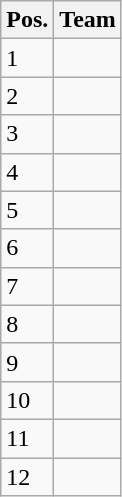<table class="wikitable">
<tr>
<th>Pos.</th>
<th>Team</th>
</tr>
<tr>
<td>1</td>
<td></td>
</tr>
<tr>
<td>2</td>
<td></td>
</tr>
<tr>
<td>3</td>
<td></td>
</tr>
<tr>
<td>4</td>
<td></td>
</tr>
<tr>
<td>5</td>
<td></td>
</tr>
<tr>
<td>6</td>
<td></td>
</tr>
<tr>
<td>7</td>
<td></td>
</tr>
<tr>
<td>8</td>
<td></td>
</tr>
<tr>
<td>9</td>
<td></td>
</tr>
<tr>
<td>10</td>
<td></td>
</tr>
<tr>
<td>11</td>
<td></td>
</tr>
<tr>
<td>12</td>
<td></td>
</tr>
</table>
